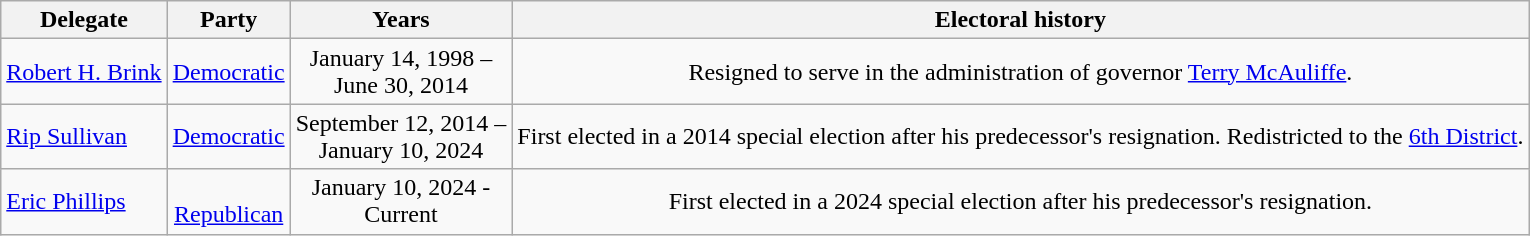<table class=wikitable style="text-align:center">
<tr valign=bottom>
<th>Delegate</th>
<th>Party</th>
<th>Years</th>
<th>Electoral history</th>
</tr>
<tr>
<td align=left><a href='#'>Robert H. Brink</a></td>
<td><a href='#'>Democratic</a></td>
<td nowrap>January 14, 1998 –<br>June 30, 2014</td>
<td>Resigned to serve in the administration of governor <a href='#'>Terry McAuliffe</a>.</td>
</tr>
<tr>
<td align=left><a href='#'>Rip Sullivan</a></td>
<td><a href='#'>Democratic</a></td>
<td nowrap>September 12, 2014 –<br>January 10, 2024</td>
<td>First elected in a 2014 special election after his predecessor's resignation. Redistricted to the <a href='#'>6th District</a>.</td>
</tr>
<tr>
<td align=left><a href='#'>Eric Phillips</a></td>
<td><br><a href='#'>Republican</a></td>
<td nowrap>January 10, 2024 -<br>Current</td>
<td>First elected in a 2024 special election after his predecessor's resignation.</td>
</tr>
</table>
